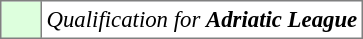<table bgcolor="#f7f8ff" cellpadding="3" cellspacing="0" border="1" style="font-size: 95%; border: gray solid 1px; border-collapse: collapse;text-align:center;">
<tr>
<td style="background: #ddffdd" width="20"></td>
<td bgcolor="#ffffff" align="left"><em>Qualification for  <strong>Adriatic League<strong><em></td>
</tr>
</table>
